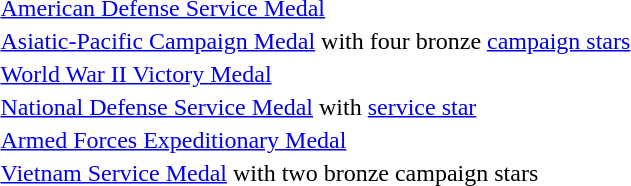<table>
<tr>
<td></td>
<td><a href='#'>American Defense Service Medal</a></td>
</tr>
<tr>
<td></td>
<td><a href='#'>Asiatic-Pacific Campaign Medal</a> with four bronze <a href='#'>campaign stars</a></td>
</tr>
<tr>
<td></td>
<td><a href='#'>World War II Victory Medal</a></td>
</tr>
<tr>
<td></td>
<td><a href='#'>National Defense Service Medal</a> with <a href='#'>service star</a></td>
</tr>
<tr>
<td></td>
<td><a href='#'>Armed Forces Expeditionary Medal</a></td>
</tr>
<tr>
<td></td>
<td><a href='#'>Vietnam Service Medal</a> with two bronze campaign stars</td>
</tr>
</table>
